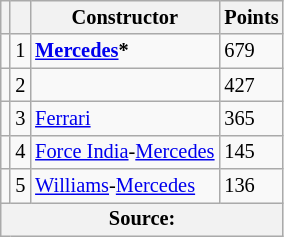<table class="wikitable" style="font-size:85%">
<tr>
<th></th>
<th></th>
<th>Constructor</th>
<th>Points</th>
</tr>
<tr>
<td align="left"></td>
<td align="center">1</td>
<td> <strong><a href='#'>Mercedes</a>*</strong></td>
<td>679</td>
</tr>
<tr>
<td align="left"></td>
<td align="center">2</td>
<td></td>
<td>427</td>
</tr>
<tr>
<td align="left"></td>
<td align="center">3</td>
<td> <a href='#'>Ferrari</a></td>
<td>365</td>
</tr>
<tr>
<td align="left"></td>
<td align="center">4</td>
<td> <a href='#'>Force India</a>-<a href='#'>Mercedes</a></td>
<td>145</td>
</tr>
<tr>
<td align="left"></td>
<td align="center">5</td>
<td> <a href='#'>Williams</a>-<a href='#'>Mercedes</a></td>
<td>136</td>
</tr>
<tr>
<th colspan=4>Source: </th>
</tr>
</table>
